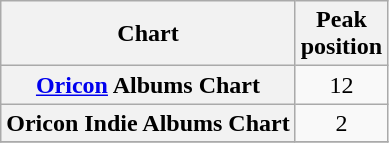<table class="wikitable sortable plainrowheaders" style="text-align:center">
<tr>
<th scope="col">Chart</th>
<th scope="col">Peak<br>position</th>
</tr>
<tr>
<th scope="row"><a href='#'>Oricon</a> Albums Chart</th>
<td>12</td>
</tr>
<tr>
<th scope="row">Oricon Indie Albums Chart</th>
<td>2</td>
</tr>
<tr>
</tr>
</table>
